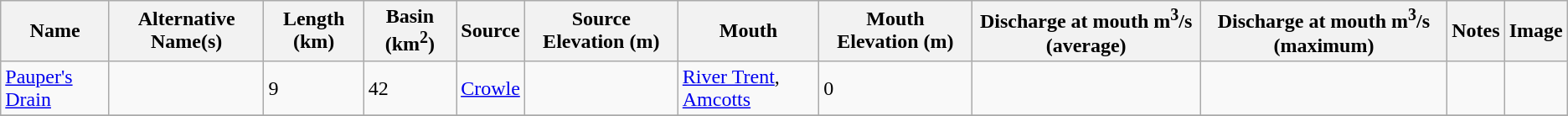<table class="wikitable sortable">
<tr>
<th>Name</th>
<th>Alternative Name(s)</th>
<th>Length (km)</th>
<th>Basin (km<sup>2</sup>)</th>
<th>Source</th>
<th>Source Elevation (m)</th>
<th>Mouth</th>
<th>Mouth Elevation (m)</th>
<th>Discharge at mouth m<sup>3</sup>/s (average)</th>
<th class="unsortable">Discharge at mouth m<sup>3</sup>/s (maximum)</th>
<th>Notes</th>
<th class="unsortable">Image</th>
</tr>
<tr>
<td><a href='#'>Pauper's Drain</a></td>
<td></td>
<td>9</td>
<td>42</td>
<td><a href='#'>Crowle</a></td>
<td></td>
<td><a href='#'>River Trent</a>, <a href='#'>Amcotts</a></td>
<td>0</td>
<td></td>
<td></td>
<td></td>
<td></td>
</tr>
<tr>
</tr>
</table>
